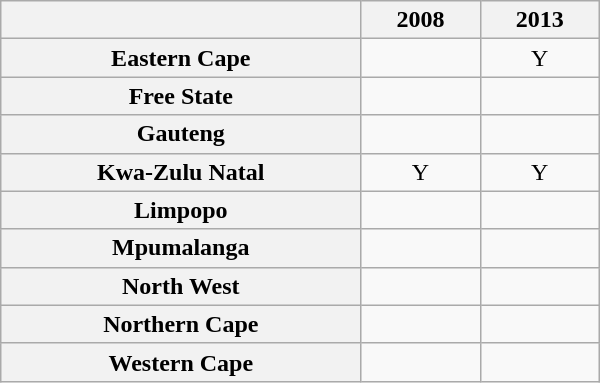<table class="wikitable sortable" style="text-align:center; width:400px; height:150px;">
<tr>
<th></th>
<th>2008</th>
<th>2013</th>
</tr>
<tr>
<th scope="row">Eastern Cape</th>
<td></td>
<td>Y</td>
</tr>
<tr>
<th scope="row">Free State</th>
<td></td>
<td></td>
</tr>
<tr>
<th scope="row">Gauteng</th>
<td></td>
<td></td>
</tr>
<tr>
<th scope="row">Kwa-Zulu Natal</th>
<td>Y</td>
<td>Y</td>
</tr>
<tr>
<th scope="row">Limpopo</th>
<td></td>
<td></td>
</tr>
<tr>
<th scope="row">Mpumalanga</th>
<td></td>
<td></td>
</tr>
<tr>
<th scope="row">North West</th>
<td></td>
<td></td>
</tr>
<tr>
<th scope="row">Northern Cape</th>
<td></td>
<td></td>
</tr>
<tr>
<th scope="row">Western Cape</th>
<td></td>
<td></td>
</tr>
</table>
